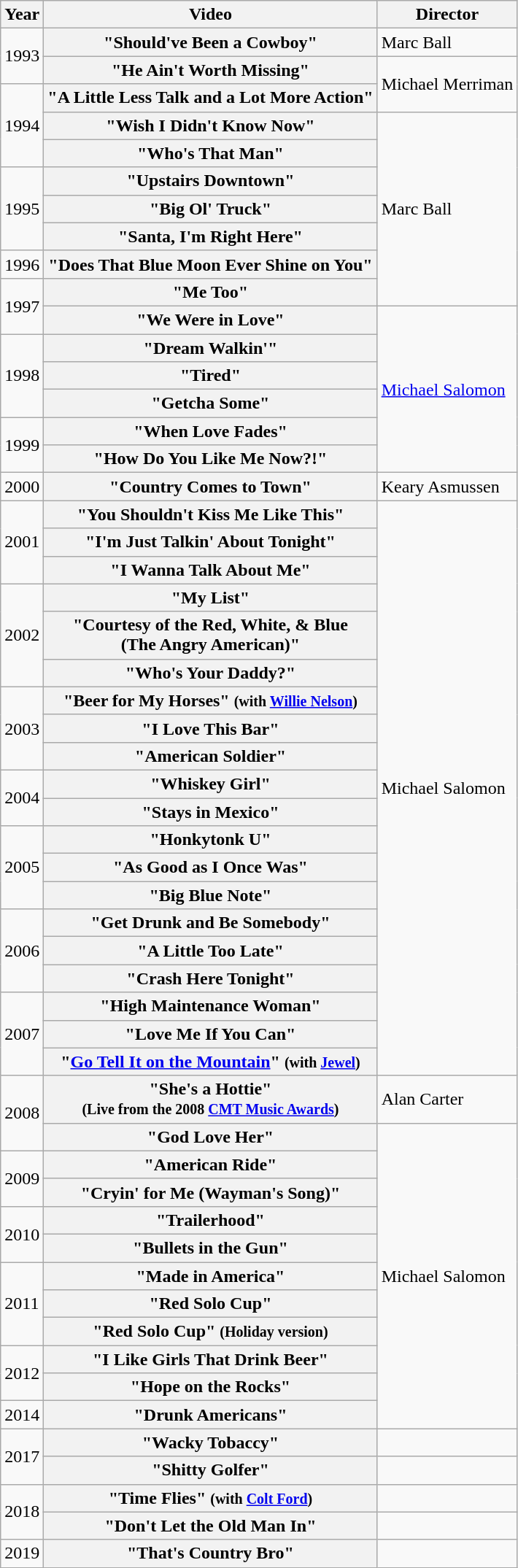<table class="wikitable plainrowheaders">
<tr>
<th scope="col">Year</th>
<th scope="col">Video</th>
<th scope="col">Director</th>
</tr>
<tr>
<td rowspan="2">1993</td>
<th scope="row">"Should've Been a Cowboy"</th>
<td>Marc Ball</td>
</tr>
<tr>
<th scope="row">"He Ain't Worth Missing"</th>
<td rowspan="2">Michael Merriman</td>
</tr>
<tr>
<td rowspan="3">1994</td>
<th scope="row">"A Little Less Talk and a Lot More Action"</th>
</tr>
<tr>
<th scope="row">"Wish I Didn't Know Now"</th>
<td rowspan="7">Marc Ball</td>
</tr>
<tr>
<th scope="row">"Who's That Man"</th>
</tr>
<tr>
<td rowspan="3">1995</td>
<th scope="row">"Upstairs Downtown"</th>
</tr>
<tr>
<th scope="row">"Big Ol' Truck"</th>
</tr>
<tr>
<th scope="row">"Santa, I'm Right Here"</th>
</tr>
<tr>
<td>1996</td>
<th scope="row">"Does That Blue Moon Ever Shine on You"</th>
</tr>
<tr>
<td rowspan="2">1997</td>
<th scope="row">"Me Too"</th>
</tr>
<tr>
<th scope="row">"We Were in Love"</th>
<td rowspan="6"><a href='#'>Michael Salomon</a></td>
</tr>
<tr>
<td rowspan="3">1998</td>
<th scope="row">"Dream Walkin'"</th>
</tr>
<tr>
<th scope="row">"Tired"</th>
</tr>
<tr>
<th scope="row">"Getcha Some"</th>
</tr>
<tr>
<td rowspan="2">1999</td>
<th scope="row">"When Love Fades"</th>
</tr>
<tr>
<th scope="row">"How Do You Like Me Now?!"</th>
</tr>
<tr>
<td>2000</td>
<th scope="row">"Country Comes to Town"</th>
<td>Keary Asmussen</td>
</tr>
<tr>
<td rowspan="3">2001</td>
<th scope="row">"You Shouldn't Kiss Me Like This"</th>
<td rowspan="20">Michael Salomon</td>
</tr>
<tr>
<th scope="row">"I'm Just Talkin' About Tonight"</th>
</tr>
<tr>
<th scope="row">"I Wanna Talk About Me"</th>
</tr>
<tr>
<td rowspan="3">2002</td>
<th scope="row">"My List"</th>
</tr>
<tr>
<th scope="row">"Courtesy of the Red, White, & Blue<br>(The Angry American)"</th>
</tr>
<tr>
<th scope="row">"Who's Your Daddy?"</th>
</tr>
<tr>
<td rowspan="3">2003</td>
<th scope="row">"Beer for My Horses" <small>(with <a href='#'>Willie Nelson</a>)</small></th>
</tr>
<tr>
<th scope="row">"I Love This Bar"</th>
</tr>
<tr>
<th scope="row">"American Soldier"</th>
</tr>
<tr>
<td rowspan="2">2004</td>
<th scope="row">"Whiskey Girl"</th>
</tr>
<tr>
<th scope="row">"Stays in Mexico"</th>
</tr>
<tr>
<td rowspan="3">2005</td>
<th scope="row">"Honkytonk U"</th>
</tr>
<tr>
<th scope="row">"As Good as I Once Was"</th>
</tr>
<tr>
<th scope="row">"Big Blue Note"</th>
</tr>
<tr>
<td rowspan="3">2006</td>
<th scope="row">"Get Drunk and Be Somebody"</th>
</tr>
<tr>
<th scope="row">"A Little Too Late"</th>
</tr>
<tr>
<th scope="row">"Crash Here Tonight"</th>
</tr>
<tr>
<td rowspan="3">2007</td>
<th scope="row">"High Maintenance Woman"</th>
</tr>
<tr>
<th scope="row">"Love Me If You Can"</th>
</tr>
<tr>
<th scope="row">"<a href='#'>Go Tell It on the Mountain</a>" <small>(with <a href='#'>Jewel</a>)</small></th>
</tr>
<tr>
<td rowspan="2">2008</td>
<th scope="row">"She's a Hottie"<br><small>(Live from the 2008 <a href='#'>CMT Music Awards</a>)</small></th>
<td>Alan Carter</td>
</tr>
<tr>
<th scope="row">"God Love Her"</th>
<td rowspan="11">Michael Salomon</td>
</tr>
<tr>
<td rowspan="2">2009</td>
<th scope="row">"American Ride"</th>
</tr>
<tr>
<th scope="row">"Cryin' for Me (Wayman's Song)"</th>
</tr>
<tr>
<td rowspan="2">2010</td>
<th scope="row">"Trailerhood"</th>
</tr>
<tr>
<th scope="row">"Bullets in the Gun"</th>
</tr>
<tr>
<td rowspan="3">2011</td>
<th scope="row">"Made in America"</th>
</tr>
<tr>
<th scope="row">"Red Solo Cup"</th>
</tr>
<tr>
<th scope="row">"Red Solo Cup" <small>(Holiday version)</small></th>
</tr>
<tr>
<td rowspan="2">2012</td>
<th scope="row">"I Like Girls That Drink Beer"</th>
</tr>
<tr>
<th scope="row">"Hope on the Rocks"</th>
</tr>
<tr>
<td>2014</td>
<th scope="row">"Drunk Americans"</th>
</tr>
<tr>
<td rowspan="2">2017</td>
<th scope="row">"Wacky Tobaccy"</th>
<td></td>
</tr>
<tr>
<th scope="row">"Shitty Golfer"</th>
<td></td>
</tr>
<tr>
<td rowspan="2">2018</td>
<th scope="row">"Time Flies" <small>(with <a href='#'>Colt Ford</a>)</small></th>
<td></td>
</tr>
<tr>
<th scope="row">"Don't Let the Old Man In"</th>
<td></td>
</tr>
<tr>
<td>2019</td>
<th scope="row">"That's Country Bro"</th>
<td></td>
</tr>
</table>
